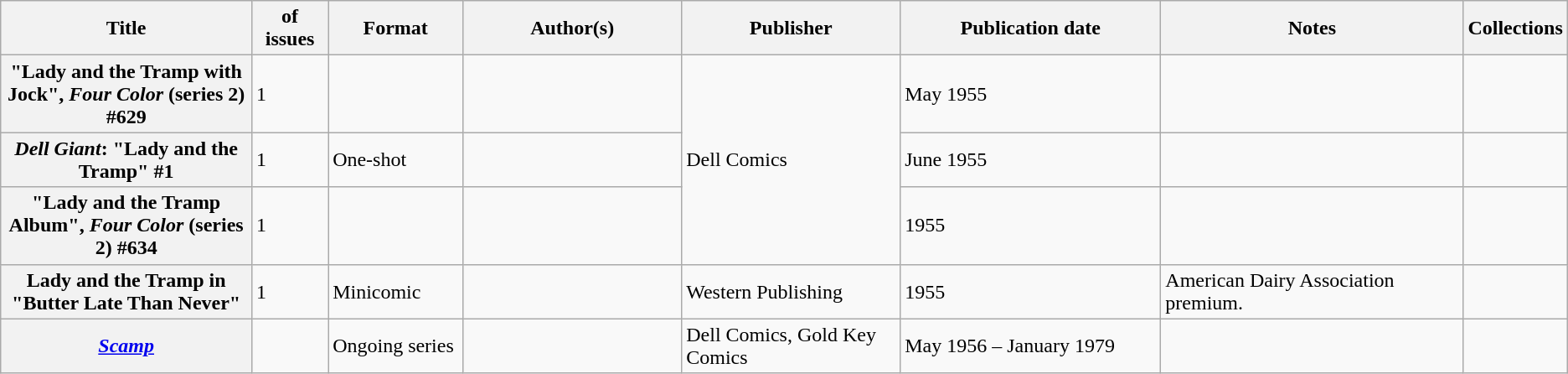<table class="wikitable">
<tr>
<th>Title</th>
<th style="width:40pt"> of issues</th>
<th style="width:75pt">Format</th>
<th style="width:125pt">Author(s)</th>
<th style="width:125pt">Publisher</th>
<th style="width:150pt">Publication date</th>
<th style="width:175pt">Notes</th>
<th>Collections</th>
</tr>
<tr>
<th>"Lady and the Tramp with Jock", <em>Four Color</em> (series 2) #629</th>
<td>1</td>
<td></td>
<td></td>
<td rowspan="3">Dell Comics</td>
<td>May 1955</td>
<td></td>
<td></td>
</tr>
<tr>
<th><em>Dell Giant</em>: "Lady and the Tramp" #1</th>
<td>1</td>
<td>One-shot</td>
<td></td>
<td>June 1955</td>
<td></td>
<td></td>
</tr>
<tr>
<th>"Lady and the Tramp Album", <em>Four Color</em> (series 2) #634</th>
<td>1</td>
<td></td>
<td></td>
<td>1955</td>
<td></td>
<td></td>
</tr>
<tr>
<th>Lady and the Tramp in "Butter Late Than Never"</th>
<td>1</td>
<td>Minicomic</td>
<td></td>
<td>Western Publishing</td>
<td>1955</td>
<td>American Dairy Association premium.</td>
<td></td>
</tr>
<tr>
<th><em><a href='#'>Scamp</a></em></th>
<td></td>
<td>Ongoing series</td>
<td></td>
<td>Dell Comics, Gold Key Comics</td>
<td>May 1956 – January 1979</td>
<td></td>
<td></td>
</tr>
</table>
